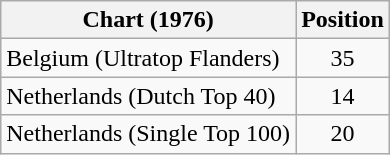<table class="wikitable sortable">
<tr>
<th>Chart (1976)</th>
<th>Position</th>
</tr>
<tr>
<td>Belgium (Ultratop Flanders)</td>
<td align="center">35</td>
</tr>
<tr>
<td>Netherlands (Dutch Top 40)</td>
<td align="center">14</td>
</tr>
<tr>
<td>Netherlands (Single Top 100)</td>
<td align="center">20</td>
</tr>
</table>
